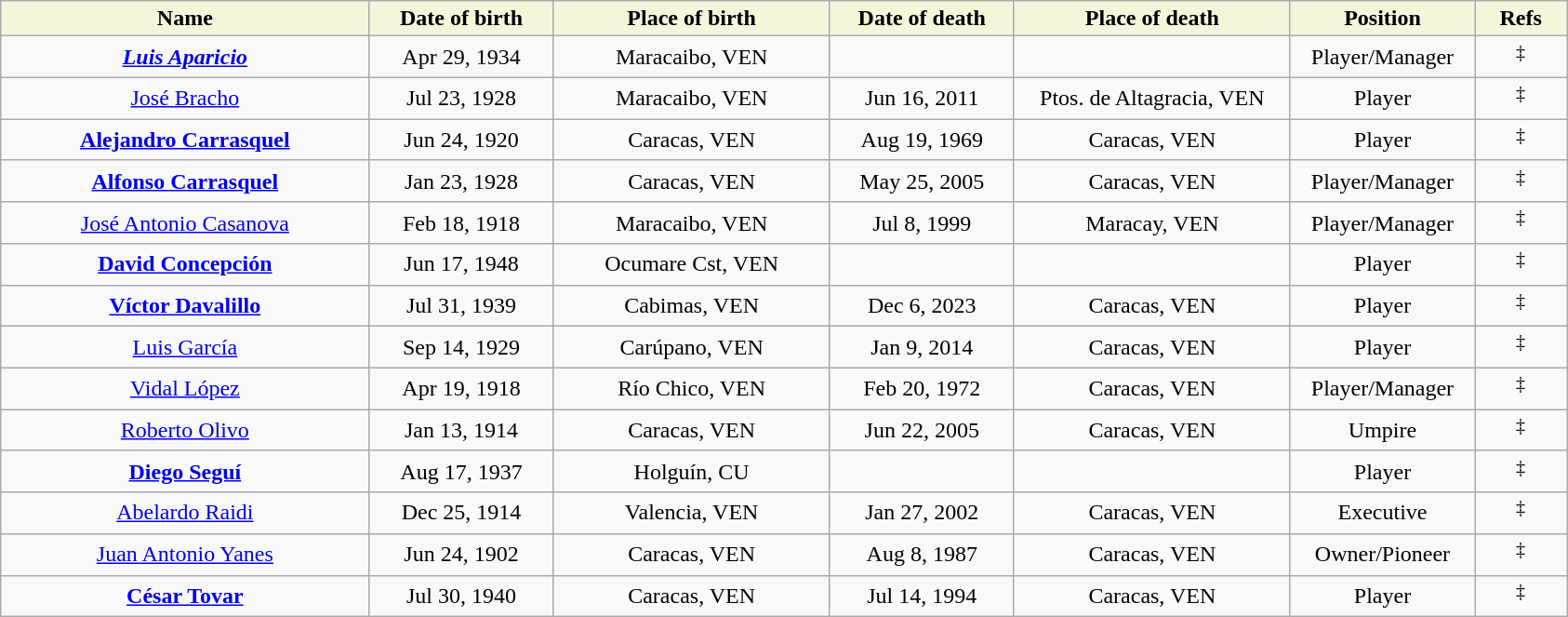<table class="wikitable">
<tr>
<th style="background:#F5F5DC;" width=20%>Name</th>
<th width=10% style="background:#F5F5DC;">Date of birth</th>
<th width=15% style="background:#F5F5DC;">Place of birth</th>
<th width=10% style="background:#F5F5DC;">Date of death</th>
<th width=15% style="background:#F5F5DC;">Place of death</th>
<th width=10% style="background:#F5F5DC;">Position</th>
<th width=5% style="background:#F5F5DC;">Refs</th>
</tr>
<tr align=center>
<td><strong><em><a href='#'>Luis Aparicio</a></em></strong></td>
<td>Apr 29, 1934</td>
<td>Maracaibo, VEN</td>
<td></td>
<td></td>
<td>Player/Manager</td>
<td><sup>‡</sup> </td>
</tr>
<tr align=center>
<td><a href='#'>José Bracho</a></td>
<td>Jul 23, 1928</td>
<td>Maracaibo, VEN</td>
<td>Jun 16, 2011</td>
<td>Ptos. de Altagracia, VEN</td>
<td>Player</td>
<td><sup>‡</sup> </td>
</tr>
<tr align=center>
<td><strong><a href='#'>Alejandro Carrasquel</a></strong></td>
<td>Jun 24, 1920</td>
<td>Caracas, VEN</td>
<td>Aug 19, 1969</td>
<td>Caracas, VEN</td>
<td>Player</td>
<td><sup>‡</sup> </td>
</tr>
<tr align=center>
<td><strong><a href='#'>Alfonso Carrasquel</a></strong></td>
<td>Jan 23, 1928</td>
<td>Caracas, VEN</td>
<td>May 25, 2005</td>
<td>Caracas, VEN</td>
<td>Player/Manager</td>
<td><sup>‡</sup> </td>
</tr>
<tr align=center>
<td><a href='#'>José Antonio Casanova</a></td>
<td>Feb 18, 1918</td>
<td>Maracaibo, VEN</td>
<td>Jul 8, 1999</td>
<td>Maracay, VEN</td>
<td>Player/Manager</td>
<td><sup>‡</sup> </td>
</tr>
<tr align=center>
<td><strong><a href='#'>David Concepción</a></strong></td>
<td>Jun 17, 1948</td>
<td>Ocumare Cst, VEN</td>
<td></td>
<td></td>
<td>Player</td>
<td><sup>‡</sup> </td>
</tr>
<tr align=center>
<td><strong><a href='#'>Víctor Davalillo</a></strong></td>
<td>Jul 31, 1939</td>
<td>Cabimas, VEN</td>
<td>Dec 6, 2023</td>
<td>Caracas, VEN</td>
<td>Player</td>
<td><sup>‡</sup> </td>
</tr>
<tr align=center>
<td><a href='#'>Luis García</a></td>
<td>Sep 14, 1929</td>
<td>Carúpano, VEN</td>
<td>Jan 9, 2014</td>
<td>Caracas, VEN</td>
<td>Player</td>
<td><sup>‡</sup> </td>
</tr>
<tr align=center>
<td><a href='#'>Vidal López</a></td>
<td>Apr 19, 1918</td>
<td>Río Chico, VEN</td>
<td>Feb 20, 1972</td>
<td>Caracas, VEN</td>
<td>Player/Manager</td>
<td><sup>‡</sup> </td>
</tr>
<tr align=center>
<td><a href='#'>Roberto Olivo</a></td>
<td>Jan 13, 1914</td>
<td>Caracas, VEN</td>
<td>Jun 22, 2005</td>
<td>Caracas, VEN</td>
<td>Umpire</td>
<td><sup>‡</sup> </td>
</tr>
<tr align=center>
<td><strong><a href='#'>Diego Seguí</a></strong></td>
<td>Aug 17, 1937</td>
<td>Holguín, CU</td>
<td></td>
<td></td>
<td>Player</td>
<td><sup>‡</sup> </td>
</tr>
<tr align=center>
<td><a href='#'>Abelardo Raidi</a></td>
<td>Dec 25, 1914</td>
<td>Valencia, VEN</td>
<td>Jan 27, 2002</td>
<td>Caracas, VEN</td>
<td>Executive</td>
<td><sup>‡</sup> </td>
</tr>
<tr align=center>
<td><a href='#'>Juan Antonio Yanes</a></td>
<td>Jun 24, 1902</td>
<td>Caracas, VEN</td>
<td>Aug 8, 1987</td>
<td>Caracas, VEN</td>
<td>Owner/Pioneer</td>
<td><sup>‡</sup> </td>
</tr>
<tr align=center>
<td><strong><a href='#'>César Tovar</a></strong></td>
<td>Jul 30, 1940</td>
<td>Caracas, VEN</td>
<td>Jul 14, 1994</td>
<td>Caracas, VEN</td>
<td>Player</td>
<td><sup>‡</sup> </td>
</tr>
</table>
